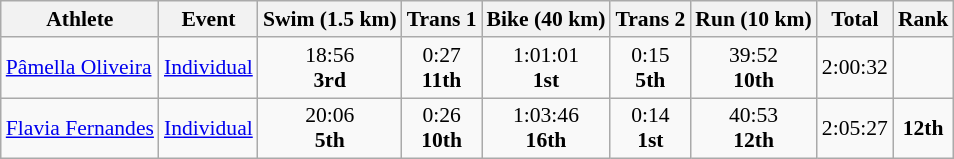<table class="wikitable" style="font-size:90%">
<tr>
<th>Athlete</th>
<th>Event</th>
<th>Swim (1.5 km)</th>
<th>Trans 1</th>
<th>Bike (40 km)</th>
<th>Trans 2</th>
<th>Run (10 km)</th>
<th>Total</th>
<th>Rank</th>
</tr>
<tr>
<td><a href='#'>Pâmella Oliveira</a></td>
<td><a href='#'>Individual</a></td>
<td align=center>18:56<br><strong>3rd</strong></td>
<td align=center>0:27<br><strong>11th</strong></td>
<td align=center>1:01:01<br><strong>1st</strong></td>
<td align=center>0:15<br><strong>5th</strong></td>
<td align=center>39:52<br><strong>10th</strong></td>
<td align=center>2:00:32</td>
<td align=center></td>
</tr>
<tr>
<td><a href='#'>Flavia Fernandes</a></td>
<td><a href='#'>Individual</a></td>
<td align=center>20:06<br><strong>5th</strong></td>
<td align=center>0:26<br><strong>10th</strong></td>
<td align=center>1:03:46 <br><strong>16th</strong></td>
<td align=center>0:14<br><strong>1st</strong></td>
<td align=center>40:53<br><strong>12th</strong></td>
<td align=center>2:05:27</td>
<td align=center><strong>12th</strong></td>
</tr>
</table>
